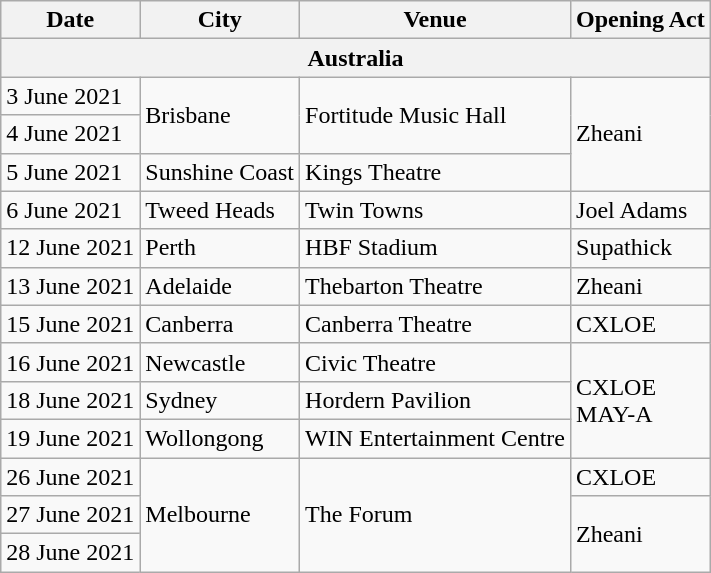<table class="wikitable">
<tr>
<th>Date</th>
<th>City</th>
<th>Venue</th>
<th>Opening Act</th>
</tr>
<tr>
<th colspan="4">Australia</th>
</tr>
<tr>
<td>3 June 2021</td>
<td rowspan="2">Brisbane</td>
<td rowspan="2">Fortitude Music Hall</td>
<td rowspan="3">Zheani</td>
</tr>
<tr>
<td>4 June 2021</td>
</tr>
<tr>
<td>5 June 2021</td>
<td>Sunshine Coast</td>
<td>Kings Theatre</td>
</tr>
<tr>
<td>6 June 2021</td>
<td>Tweed Heads</td>
<td>Twin Towns</td>
<td>Joel Adams</td>
</tr>
<tr>
<td>12 June 2021</td>
<td>Perth</td>
<td>HBF Stadium</td>
<td>Supathick</td>
</tr>
<tr>
<td>13 June 2021</td>
<td>Adelaide</td>
<td>Thebarton Theatre</td>
<td>Zheani</td>
</tr>
<tr>
<td>15 June 2021</td>
<td>Canberra</td>
<td>Canberra Theatre</td>
<td>CXLOE</td>
</tr>
<tr>
<td>16 June 2021</td>
<td>Newcastle</td>
<td>Civic Theatre</td>
<td rowspan="3">CXLOE<br>MAY-A</td>
</tr>
<tr>
<td>18 June 2021</td>
<td>Sydney</td>
<td>Hordern Pavilion</td>
</tr>
<tr>
<td>19 June 2021</td>
<td>Wollongong</td>
<td>WIN Entertainment Centre</td>
</tr>
<tr>
<td>26 June 2021</td>
<td rowspan="3">Melbourne</td>
<td rowspan="3">The Forum</td>
<td>CXLOE</td>
</tr>
<tr>
<td>27 June 2021</td>
<td rowspan="2">Zheani</td>
</tr>
<tr>
<td>28 June 2021</td>
</tr>
</table>
